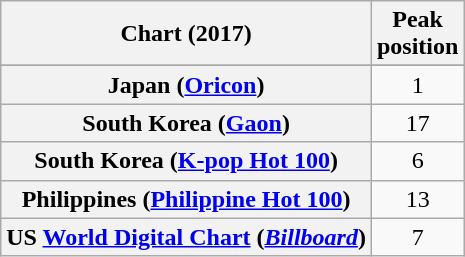<table class="wikitable plainrowheaders sortable" style="text-align:center">
<tr>
<th scope="col">Chart (2017)</th>
<th scope="col">Peak<br> position</th>
</tr>
<tr>
</tr>
<tr>
<th scope="row">Japan (<a href='#'>Oricon</a>)<br></th>
<td>1</td>
</tr>
<tr>
<th scope="row">South Korea (<a href='#'>Gaon</a>)</th>
<td>17</td>
</tr>
<tr>
<th scope="row">South Korea (<a href='#'>K-pop Hot 100</a>)</th>
<td>6</td>
</tr>
<tr>
<th scope="row">Philippines (<a href='#'>Philippine Hot 100</a>)</th>
<td>13</td>
</tr>
<tr>
<th scope="row">US <a href='#'>World Digital Chart</a> (<em><a href='#'>Billboard</a></em>)</th>
<td>7</td>
</tr>
</table>
